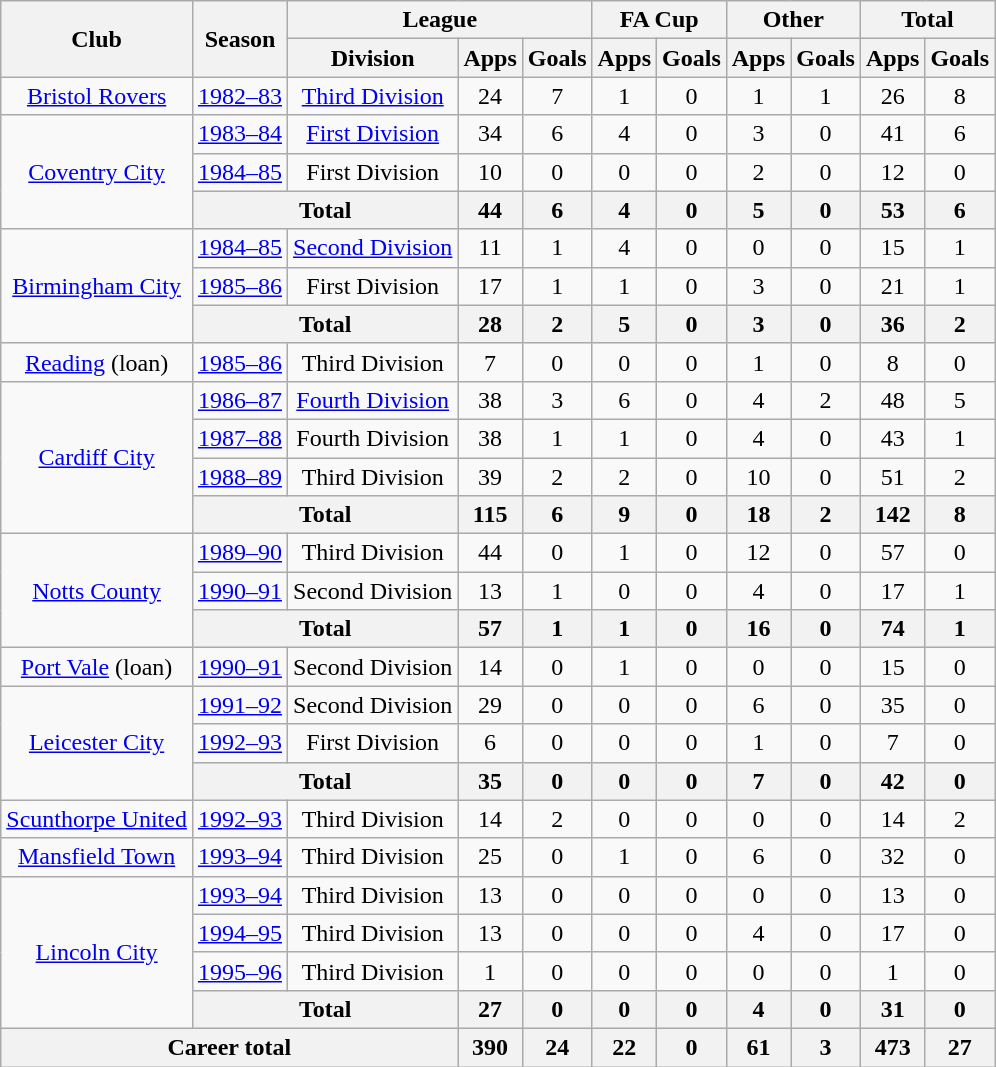<table class="wikitable" style="text-align: center;">
<tr>
<th rowspan="2">Club</th>
<th rowspan="2">Season</th>
<th colspan="3">League</th>
<th colspan="2">FA Cup</th>
<th colspan="2">Other</th>
<th colspan="2">Total</th>
</tr>
<tr>
<th>Division</th>
<th>Apps</th>
<th>Goals</th>
<th>Apps</th>
<th>Goals</th>
<th>Apps</th>
<th>Goals</th>
<th>Apps</th>
<th>Goals</th>
</tr>
<tr>
<td><a href='#'>Bristol Rovers</a></td>
<td><a href='#'>1982–83</a></td>
<td><a href='#'>Third Division</a></td>
<td>24</td>
<td>7</td>
<td>1</td>
<td>0</td>
<td>1</td>
<td>1</td>
<td>26</td>
<td>8</td>
</tr>
<tr>
<td rowspan="3"><a href='#'>Coventry City</a></td>
<td><a href='#'>1983–84</a></td>
<td><a href='#'>First Division</a></td>
<td>34</td>
<td>6</td>
<td>4</td>
<td>0</td>
<td>3</td>
<td>0</td>
<td>41</td>
<td>6</td>
</tr>
<tr>
<td><a href='#'>1984–85</a></td>
<td>First Division</td>
<td>10</td>
<td>0</td>
<td>0</td>
<td>0</td>
<td>2</td>
<td>0</td>
<td>12</td>
<td>0</td>
</tr>
<tr>
<th colspan="2">Total</th>
<th>44</th>
<th>6</th>
<th>4</th>
<th>0</th>
<th>5</th>
<th>0</th>
<th>53</th>
<th>6</th>
</tr>
<tr>
<td rowspan="3"><a href='#'>Birmingham City</a></td>
<td><a href='#'>1984–85</a></td>
<td><a href='#'>Second Division</a></td>
<td>11</td>
<td>1</td>
<td>4</td>
<td>0</td>
<td>0</td>
<td>0</td>
<td>15</td>
<td>1</td>
</tr>
<tr>
<td><a href='#'>1985–86</a></td>
<td>First Division</td>
<td>17</td>
<td>1</td>
<td>1</td>
<td>0</td>
<td>3</td>
<td>0</td>
<td>21</td>
<td>1</td>
</tr>
<tr>
<th colspan="2">Total</th>
<th>28</th>
<th>2</th>
<th>5</th>
<th>0</th>
<th>3</th>
<th>0</th>
<th>36</th>
<th>2</th>
</tr>
<tr>
<td><a href='#'>Reading</a> (loan)</td>
<td><a href='#'>1985–86</a></td>
<td>Third Division</td>
<td>7</td>
<td>0</td>
<td>0</td>
<td>0</td>
<td>1</td>
<td>0</td>
<td>8</td>
<td>0</td>
</tr>
<tr>
<td rowspan="4"><a href='#'>Cardiff City</a></td>
<td><a href='#'>1986–87</a></td>
<td><a href='#'>Fourth Division</a></td>
<td>38</td>
<td>3</td>
<td>6</td>
<td>0</td>
<td>4</td>
<td>2</td>
<td>48</td>
<td>5</td>
</tr>
<tr>
<td><a href='#'>1987–88</a></td>
<td>Fourth Division</td>
<td>38</td>
<td>1</td>
<td>1</td>
<td>0</td>
<td>4</td>
<td>0</td>
<td>43</td>
<td>1</td>
</tr>
<tr>
<td><a href='#'>1988–89</a></td>
<td>Third Division</td>
<td>39</td>
<td>2</td>
<td>2</td>
<td>0</td>
<td>10</td>
<td>0</td>
<td>51</td>
<td>2</td>
</tr>
<tr>
<th colspan="2">Total</th>
<th>115</th>
<th>6</th>
<th>9</th>
<th>0</th>
<th>18</th>
<th>2</th>
<th>142</th>
<th>8</th>
</tr>
<tr>
<td rowspan="3"><a href='#'>Notts County</a></td>
<td><a href='#'>1989–90</a></td>
<td>Third Division</td>
<td>44</td>
<td>0</td>
<td>1</td>
<td>0</td>
<td>12</td>
<td>0</td>
<td>57</td>
<td>0</td>
</tr>
<tr>
<td><a href='#'>1990–91</a></td>
<td>Second Division</td>
<td>13</td>
<td>1</td>
<td>0</td>
<td>0</td>
<td>4</td>
<td>0</td>
<td>17</td>
<td>1</td>
</tr>
<tr>
<th colspan="2">Total</th>
<th>57</th>
<th>1</th>
<th>1</th>
<th>0</th>
<th>16</th>
<th>0</th>
<th>74</th>
<th>1</th>
</tr>
<tr>
<td><a href='#'>Port Vale</a> (loan)</td>
<td><a href='#'>1990–91</a></td>
<td>Second Division</td>
<td>14</td>
<td>0</td>
<td>1</td>
<td>0</td>
<td>0</td>
<td>0</td>
<td>15</td>
<td>0</td>
</tr>
<tr>
<td rowspan="3"><a href='#'>Leicester City</a></td>
<td><a href='#'>1991–92</a></td>
<td>Second Division</td>
<td>29</td>
<td>0</td>
<td>0</td>
<td>0</td>
<td>6</td>
<td>0</td>
<td>35</td>
<td>0</td>
</tr>
<tr>
<td><a href='#'>1992–93</a></td>
<td>First Division</td>
<td>6</td>
<td>0</td>
<td>0</td>
<td>0</td>
<td>1</td>
<td>0</td>
<td>7</td>
<td>0</td>
</tr>
<tr>
<th colspan="2">Total</th>
<th>35</th>
<th>0</th>
<th>0</th>
<th>0</th>
<th>7</th>
<th>0</th>
<th>42</th>
<th>0</th>
</tr>
<tr>
<td><a href='#'>Scunthorpe United</a></td>
<td><a href='#'>1992–93</a></td>
<td>Third Division</td>
<td>14</td>
<td>2</td>
<td>0</td>
<td>0</td>
<td>0</td>
<td>0</td>
<td>14</td>
<td>2</td>
</tr>
<tr>
<td><a href='#'>Mansfield Town</a></td>
<td><a href='#'>1993–94</a></td>
<td>Third Division</td>
<td>25</td>
<td>0</td>
<td>1</td>
<td>0</td>
<td>6</td>
<td>0</td>
<td>32</td>
<td>0</td>
</tr>
<tr>
<td rowspan="4"><a href='#'>Lincoln City</a></td>
<td><a href='#'>1993–94</a></td>
<td>Third Division</td>
<td>13</td>
<td>0</td>
<td>0</td>
<td>0</td>
<td>0</td>
<td>0</td>
<td>13</td>
<td>0</td>
</tr>
<tr>
<td><a href='#'>1994–95</a></td>
<td>Third Division</td>
<td>13</td>
<td>0</td>
<td>0</td>
<td>0</td>
<td>4</td>
<td>0</td>
<td>17</td>
<td>0</td>
</tr>
<tr>
<td><a href='#'>1995–96</a></td>
<td>Third Division</td>
<td>1</td>
<td>0</td>
<td>0</td>
<td>0</td>
<td>0</td>
<td>0</td>
<td>1</td>
<td>0</td>
</tr>
<tr>
<th colspan="2">Total</th>
<th>27</th>
<th>0</th>
<th>0</th>
<th>0</th>
<th>4</th>
<th>0</th>
<th>31</th>
<th>0</th>
</tr>
<tr>
<th colspan="3">Career total</th>
<th>390</th>
<th>24</th>
<th>22</th>
<th>0</th>
<th>61</th>
<th>3</th>
<th>473</th>
<th>27</th>
</tr>
</table>
